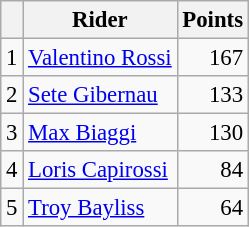<table class="wikitable" style="font-size: 95%;">
<tr>
<th></th>
<th>Rider</th>
<th>Points</th>
</tr>
<tr>
<td align=center>1</td>
<td> <a href='#'>Valentino Rossi</a></td>
<td align=right>167</td>
</tr>
<tr>
<td align=center>2</td>
<td> <a href='#'>Sete Gibernau</a></td>
<td align=right>133</td>
</tr>
<tr>
<td align=center>3</td>
<td> <a href='#'>Max Biaggi</a></td>
<td align=right>130</td>
</tr>
<tr>
<td align=center>4</td>
<td> <a href='#'>Loris Capirossi</a></td>
<td align=right>84</td>
</tr>
<tr>
<td align=center>5</td>
<td> <a href='#'>Troy Bayliss</a></td>
<td align=right>64</td>
</tr>
</table>
